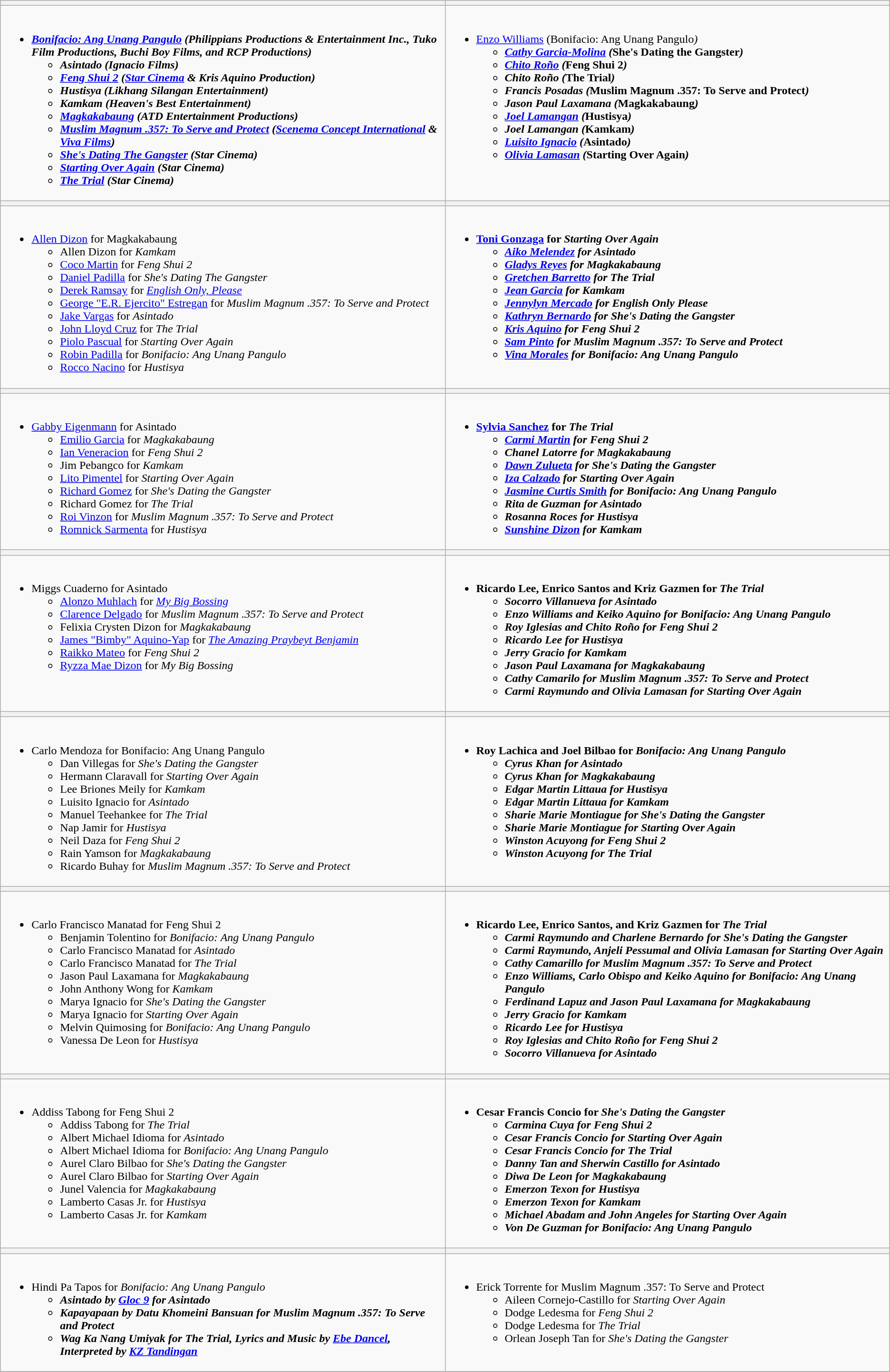<table class=wikitable>
<tr>
<th></th>
<th></th>
</tr>
<tr>
<td valign="top" width="50%"><br><ul><li><strong><em><a href='#'>Bonifacio: Ang Unang Pangulo</a><em> (Philippians Productions & Entertainment Inc., Tuko Film Productions, Buchi Boy Films, and RCP Productions)<strong><ul><li></em>Asintado<em> (Ignacio Films)</li><li></em><a href='#'>Feng Shui 2</a><em> (<a href='#'>Star Cinema</a> & Kris Aquino Production)</li><li></em>Hustisya<em> (Likhang Silangan Entertainment)</li><li></em>Kamkam<em> (Heaven's Best Entertainment)</li><li></em><a href='#'>Magkakabaung</a><em> (ATD Entertainment Productions)</li><li></em><a href='#'>Muslim Magnum .357: To Serve and Protect</a><em> (<a href='#'>Scenema Concept International</a> & <a href='#'>Viva Films</a>)</li><li></em><a href='#'>She's Dating The Gangster</a><em> (Star Cinema)</li><li></em><a href='#'>Starting Over Again</a><em> (Star Cinema)</li><li></em><a href='#'>The Trial</a><em> (Star Cinema)</li></ul></li></ul></td>
<td valign="top" width="50%"><br><ul><li></strong><a href='#'>Enzo Williams</a> (</em>Bonifacio: Ang Unang Pangulo<em>)<strong><ul><li><a href='#'>Cathy Garcia-Molina</a> (</em>She's Dating the Gangster<em>)</li><li><a href='#'>Chito Roño</a> (</em>Feng Shui 2<em>)</li><li>Chito Roño (</em>The Trial<em>)</li><li>Francis Posadas (</em>Muslim Magnum .357: To Serve and Protect<em>)</li><li>Jason Paul Laxamana (</em>Magkakabaung<em>)</li><li><a href='#'>Joel Lamangan</a> (</em>Hustisya<em>)</li><li>Joel Lamangan (</em>Kamkam<em>)</li><li><a href='#'>Luisito Ignacio</a> (</em>Asintado<em>)</li><li><a href='#'>Olivia Lamasan</a> (</em>Starting Over Again<em>)</li></ul></li></ul></td>
</tr>
<tr>
<th></th>
<th></th>
</tr>
<tr>
<td valign="top" width="50%"><br><ul><li></strong><a href='#'>Allen Dizon</a> for </em>Magkakabaung</em></strong><ul><li>Allen Dizon for <em>Kamkam</em></li><li><a href='#'>Coco Martin</a> for <em>Feng Shui 2</em></li><li><a href='#'>Daniel Padilla</a> for <em>She's Dating The Gangster</em></li><li><a href='#'>Derek Ramsay</a> for <em><a href='#'>English Only, Please</a></em></li><li><a href='#'>George "E.R. Ejercito" Estregan</a> for <em>Muslim Magnum .357: To Serve and Protect</em></li><li><a href='#'>Jake Vargas</a> for <em>Asintado</em></li><li><a href='#'>John Lloyd Cruz</a> for <em>The Trial</em></li><li><a href='#'>Piolo Pascual</a> for <em>Starting Over Again</em></li><li><a href='#'>Robin Padilla</a> for <em>Bonifacio: Ang Unang Pangulo</em></li><li><a href='#'>Rocco Nacino</a> for <em>Hustisya</em></li></ul></li></ul></td>
<td valign="top" width="50%"><br><ul><li><strong><a href='#'>Toni Gonzaga</a> for <em>Starting Over Again<strong><em><ul><li><a href='#'>Aiko Melendez</a> for </em>Asintado<em></li><li><a href='#'>Gladys Reyes</a> for </em>Magkakabaung<em></li><li><a href='#'>Gretchen Barretto</a> for </em>The Trial<em></li><li><a href='#'>Jean Garcia</a> for </em>Kamkam<em></li><li><a href='#'>Jennylyn Mercado</a> for </em>English Only Please<em></li><li><a href='#'>Kathryn Bernardo</a> for </em>She's Dating the Gangster<em></li><li><a href='#'>Kris Aquino</a> for </em>Feng Shui 2<em></li><li><a href='#'>Sam Pinto</a> for </em>Muslim Magnum .357: To Serve and Protect<em></li><li><a href='#'>Vina Morales</a> for </em>Bonifacio: Ang Unang Pangulo<em></li></ul></li></ul></td>
</tr>
<tr>
<th></th>
<th></th>
</tr>
<tr>
<td valign="top" width="50%"><br><ul><li></strong><a href='#'>Gabby Eigenmann</a> for </em>Asintado</em></strong><ul><li><a href='#'>Emilio Garcia</a> for <em>Magkakabaung</em></li><li><a href='#'>Ian Veneracion</a> for <em>Feng Shui 2</em></li><li>Jim Pebangco for <em>Kamkam</em></li><li><a href='#'>Lito Pimentel</a> for <em>Starting Over Again</em></li><li><a href='#'>Richard Gomez</a> for <em>She's Dating the Gangster</em></li><li>Richard Gomez for <em>The Trial</em></li><li><a href='#'>Roi Vinzon</a> for <em>Muslim Magnum .357: To Serve and Protect</em></li><li><a href='#'>Romnick Sarmenta</a> for <em>Hustisya</em></li></ul></li></ul></td>
<td valign="top" width="50%"><br><ul><li><strong><a href='#'>Sylvia Sanchez</a> for <em>The Trial<strong><em><ul><li><a href='#'>Carmi Martin</a> for </em>Feng Shui 2<em></li><li>Chanel Latorre for </em>Magkakabaung<em></li><li><a href='#'>Dawn Zulueta</a> for </em>She's Dating the Gangster<em></li><li><a href='#'>Iza Calzado</a> for </em>Starting Over Again<em></li><li><a href='#'>Jasmine Curtis Smith</a> for </em>Bonifacio: Ang Unang Pangulo<em></li><li>Rita de Guzman for </em>Asintado<em></li><li>Rosanna Roces for </em>Hustisya<em></li><li><a href='#'>Sunshine Dizon</a> for </em>Kamkam<em></li></ul></li></ul></td>
</tr>
<tr>
<th></th>
<th></th>
</tr>
<tr>
<td valign="top" width="50%"><br><ul><li></strong>Miggs Cuaderno for </em>Asintado</em></strong><ul><li><a href='#'>Alonzo Muhlach</a> for <em><a href='#'>My Big Bossing</a></em></li><li><a href='#'>Clarence Delgado</a> for <em>Muslim Magnum .357: To Serve and Protect</em></li><li>Felixia Crysten Dizon for <em>Magkakabaung</em></li><li><a href='#'>James "Bimby" Aquino-Yap</a> for <em><a href='#'>The Amazing Praybeyt Benjamin</a></em></li><li><a href='#'>Raikko Mateo</a> for <em>Feng Shui 2</em></li><li><a href='#'>Ryzza Mae Dizon</a> for <em>My Big Bossing</em></li></ul></li></ul></td>
<td valign="top" width="50%"><br><ul><li><strong>Ricardo Lee, Enrico Santos and Kriz Gazmen for <em>The Trial<strong><em><ul><li>Socorro Villanueva for </em>Asintado<em></li><li>Enzo Williams and Keiko Aquino for </em>Bonifacio: Ang Unang Pangulo<em></li><li>Roy Iglesias and Chito Roño for </em>Feng Shui 2<em></li><li>Ricardo Lee for </em>Hustisya<em></li><li>Jerry Gracio for </em>Kamkam<em></li><li>Jason Paul Laxamana for </em>Magkakabaung<em></li><li>Cathy Camarilo for </em>Muslim Magnum .357: To Serve and Protect<em></li><li>Carmi Raymundo and Olivia Lamasan for </em>Starting Over Again<em></li></ul></li></ul></td>
</tr>
<tr>
<th></th>
<th></th>
</tr>
<tr>
<td valign="top" width="50%"><br><ul><li></strong>Carlo Mendoza for </em>Bonifacio: Ang Unang Pangulo</em></strong><ul><li>Dan Villegas for <em>She's Dating the Gangster</em></li><li>Hermann Claravall for <em>Starting Over Again</em></li><li>Lee Briones Meily for <em>Kamkam</em></li><li>Luisito Ignacio for <em>Asintado</em></li><li>Manuel Teehankee for <em>The Trial</em></li><li>Nap Jamir for <em>Hustisya</em></li><li>Neil Daza for <em>Feng Shui 2</em></li><li>Rain Yamson for <em>Magkakabaung</em></li><li>Ricardo Buhay for <em>Muslim Magnum .357: To Serve and Protect</em></li></ul></li></ul></td>
<td valign="top" width="50%"><br><ul><li><strong>Roy Lachica and Joel Bilbao for <em>Bonifacio: Ang Unang Pangulo<strong><em><ul><li>Cyrus Khan for </em>Asintado<em></li><li>Cyrus Khan for </em>Magkakabaung<em></li><li>Edgar Martin Littaua for </em>Hustisya<em></li><li>Edgar Martin Littaua for </em>Kamkam<em></li><li>Sharie Marie Montiague for </em>She's Dating the Gangster<em></li><li>Sharie Marie Montiague for </em>Starting Over Again<em></li><li>Winston Acuyong for </em>Feng Shui 2<em></li><li>Winston Acuyong for </em>The Trial<em></li></ul></li></ul></td>
</tr>
<tr>
<th></th>
<th></th>
</tr>
<tr>
<td valign="top" width="50%"><br><ul><li></strong>Carlo Francisco Manatad for </em>Feng Shui 2</em></strong><ul><li>Benjamin Tolentino for <em>Bonifacio: Ang Unang Pangulo</em></li><li>Carlo Francisco Manatad for <em>Asintado</em></li><li>Carlo Francisco Manatad for <em>The Trial</em></li><li>Jason Paul Laxamana for <em>Magkakabaung</em></li><li>John Anthony Wong for <em>Kamkam</em></li><li>Marya Ignacio for <em>She's Dating the Gangster</em></li><li>Marya Ignacio for <em>Starting Over Again</em></li><li>Melvin Quimosing for <em>Bonifacio: Ang Unang Pangulo</em></li><li>Vanessa De Leon for <em>Hustisya</em></li></ul></li></ul></td>
<td valign="top" width="50%"><br><ul><li><strong>Ricardo Lee, Enrico Santos, and Kriz Gazmen for <em>The Trial<strong><em><ul><li>Carmi Raymundo and Charlene Bernardo for </em>She's Dating the Gangster<em></li><li>Carmi Raymundo, Anjeli Pessumal and Olivia Lamasan for </em>Starting Over Again<em></li><li>Cathy Camarillo for </em>Muslim Magnum .357: To Serve and Protect<em></li><li>Enzo Williams, Carlo Obispo and Keiko Aquino for </em>Bonifacio: Ang Unang Pangulo<em></li><li>Ferdinand Lapuz and Jason Paul Laxamana for </em>Magkakabaung<em></li><li>Jerry Gracio for </em>Kamkam<em></li><li>Ricardo Lee for </em>Hustisya<em></li><li>Roy Iglesias and Chito Roño for </em>Feng Shui 2<em></li><li>Socorro Villanueva for </em>Asintado<em></li></ul></li></ul></td>
</tr>
<tr>
<th></th>
<th></th>
</tr>
<tr>
<td valign="top" width="50%"><br><ul><li></strong>Addiss Tabong for </em>Feng Shui 2</em></strong><ul><li>Addiss Tabong for <em>The Trial</em></li><li>Albert Michael Idioma for <em>Asintado</em></li><li>Albert Michael Idioma for <em>Bonifacio: Ang Unang Pangulo</em></li><li>Aurel Claro Bilbao for <em>She's Dating the Gangster</em></li><li>Aurel Claro Bilbao for <em>Starting Over Again</em></li><li>Junel Valencia for <em>Magkakabaung</em></li><li>Lamberto Casas Jr. for <em>Hustisya</em></li><li>Lamberto Casas Jr. for <em>Kamkam</em></li></ul></li></ul></td>
<td valign="top" width="50%"><br><ul><li><strong>Cesar Francis Concio for <em>She's Dating the Gangster<strong><em><ul><li>Carmina Cuya for </em>Feng Shui 2<em></li><li>Cesar Francis Concio for </em>Starting Over Again<em></li><li>Cesar Francis Concio for </em>The Trial<em></li><li>Danny Tan and Sherwin Castillo for </em>Asintado<em></li><li>Diwa De Leon for </em>Magkakabaung<em></li><li>Emerzon Texon for </em>Hustisya<em></li><li>Emerzon Texon for </em>Kamkam<em></li><li>Michael Abadam and John Angeles for </em>Starting Over Again<em></li><li>Von De Guzman for </em>Bonifacio: Ang Unang Pangulo<em></li></ul></li></ul></td>
</tr>
<tr>
<th></th>
<th></th>
</tr>
<tr>
<td valign="top" width="50%"><br><ul><li></em></strong>Hindi Pa Tapos</em> for <em>Bonifacio: Ang Unang Pangulo<strong><em><ul><li></em>Asintado<em> by <a href='#'>Gloc 9</a> for </em>Asintado<em></li><li></em>Kapayapaan<em> by Datu Khomeini Bansuan for </em>Muslim Magnum .357: To Serve and Protect<em></li><li></em>Wag Ka Nang Umiyak<em> for </em>The Trial<em>, Lyrics and Music by <a href='#'>Ebe Dancel</a>, Interpreted by <a href='#'>KZ Tandingan</a></li></ul></li></ul></td>
<td valign="top" width="50%"><br><ul><li></strong>Erick Torrente for </em>Muslim Magnum .357: To Serve and Protect</em></strong><ul><li>Aileen Cornejo-Castillo for <em>Starting Over Again</em></li><li>Dodge Ledesma for <em>Feng Shui 2</em></li><li>Dodge Ledesma for <em>The Trial</em></li><li>Orlean Joseph Tan for <em>She's Dating the Gangster</em></li></ul></li></ul></td>
</tr>
<tr>
</tr>
</table>
